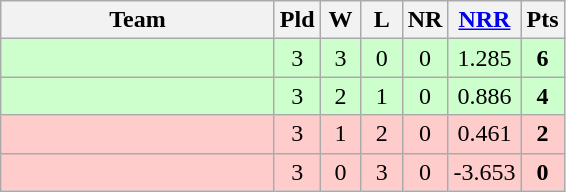<table class="wikitable" style="text-align:center">
<tr>
<th width=175>Team</th>
<th width=20 abbr="Played">Pld</th>
<th width=20 abbr="Won">W</th>
<th width=20 abbr="Lost">L</th>
<th width=20 abbr="No result">NR</th>
<th width=20 abbr="Net run rate"><a href='#'>NRR</a></th>
<th width=20 abbr="Points">Pts</th>
</tr>
<tr bgcolor="#ccffcc">
<td align="left"></td>
<td>3</td>
<td>3</td>
<td>0</td>
<td>0</td>
<td>1.285</td>
<td><strong>6</strong></td>
</tr>
<tr bgcolor="#ccffcc">
<td align="left"></td>
<td>3</td>
<td>2</td>
<td>1</td>
<td>0</td>
<td>0.886</td>
<td><strong>4</strong></td>
</tr>
<tr bgcolor="#ffcccc">
<td align="left"></td>
<td>3</td>
<td>1</td>
<td>2</td>
<td>0</td>
<td>0.461</td>
<td><strong>2</strong></td>
</tr>
<tr bgcolor="#ffcccc">
<td align="left"></td>
<td>3</td>
<td>0</td>
<td>3</td>
<td>0</td>
<td>-3.653</td>
<td><strong>0</strong></td>
</tr>
</table>
